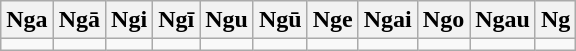<table class=wikitable>
<tr>
<th>Nga</th>
<th>Ngā</th>
<th>Ngi</th>
<th>Ngī</th>
<th>Ngu</th>
<th>Ngū</th>
<th>Nge</th>
<th>Ngai</th>
<th>Ngo</th>
<th>Ngau</th>
<th>Ng</th>
</tr>
<tr>
<td></td>
<td></td>
<td></td>
<td></td>
<td></td>
<td></td>
<td></td>
<td></td>
<td></td>
<td></td>
<td></td>
</tr>
</table>
